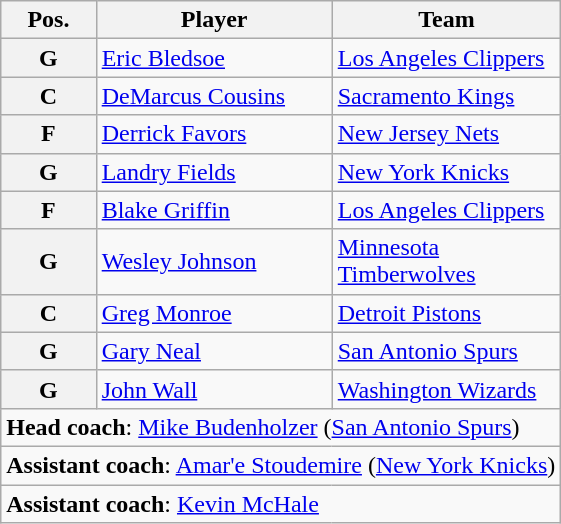<table class="wikitable">
<tr>
<th>Pos.</th>
<th style="width:150px;">Player</th>
<th width=145>Team</th>
</tr>
<tr>
<th>G</th>
<td><a href='#'>Eric Bledsoe</a></td>
<td><a href='#'>Los Angeles Clippers</a></td>
</tr>
<tr>
<th>C</th>
<td><a href='#'>DeMarcus Cousins</a></td>
<td><a href='#'>Sacramento Kings</a></td>
</tr>
<tr>
<th>F</th>
<td><a href='#'>Derrick Favors</a></td>
<td><a href='#'>New Jersey Nets</a></td>
</tr>
<tr>
<th>G</th>
<td><a href='#'>Landry Fields</a></td>
<td><a href='#'>New York Knicks</a></td>
</tr>
<tr>
<th>F</th>
<td><a href='#'>Blake Griffin</a></td>
<td><a href='#'>Los Angeles Clippers</a></td>
</tr>
<tr>
<th>G</th>
<td><a href='#'>Wesley Johnson</a></td>
<td><a href='#'>Minnesota Timberwolves</a></td>
</tr>
<tr>
<th>C</th>
<td><a href='#'>Greg Monroe</a></td>
<td><a href='#'>Detroit Pistons</a></td>
</tr>
<tr>
<th>G</th>
<td><a href='#'>Gary Neal</a></td>
<td><a href='#'>San Antonio Spurs</a></td>
</tr>
<tr>
<th>G</th>
<td><a href='#'>John Wall</a></td>
<td><a href='#'>Washington Wizards</a></td>
</tr>
<tr>
<td colspan="5"><strong>Head coach</strong>: <a href='#'>Mike Budenholzer</a> (<a href='#'>San Antonio Spurs</a>)</td>
</tr>
<tr>
<td colspan="5"><strong>Assistant coach</strong>: <a href='#'>Amar'e Stoudemire</a> (<a href='#'>New York Knicks</a>)</td>
</tr>
<tr>
<td colspan="5"><strong>Assistant coach</strong>: <a href='#'>Kevin McHale</a></td>
</tr>
</table>
